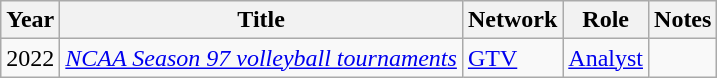<table class="wikitable sortable" >
<tr>
<th>Year</th>
<th>Title</th>
<th>Network</th>
<th>Role</th>
<th>Notes</th>
</tr>
<tr>
<td>2022</td>
<td><em><a href='#'>NCAA Season 97 volleyball tournaments</a></em></td>
<td><a href='#'>GTV</a></td>
<td><a href='#'>Analyst</a></td>
<td></td>
</tr>
</table>
